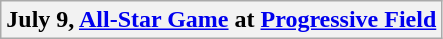<table class="wikitable plainrowheaders">
<tr>
<th>July 9, <a href='#'>All-Star Game</a> at <a href='#'>Progressive Field</a></th>
</tr>
</table>
